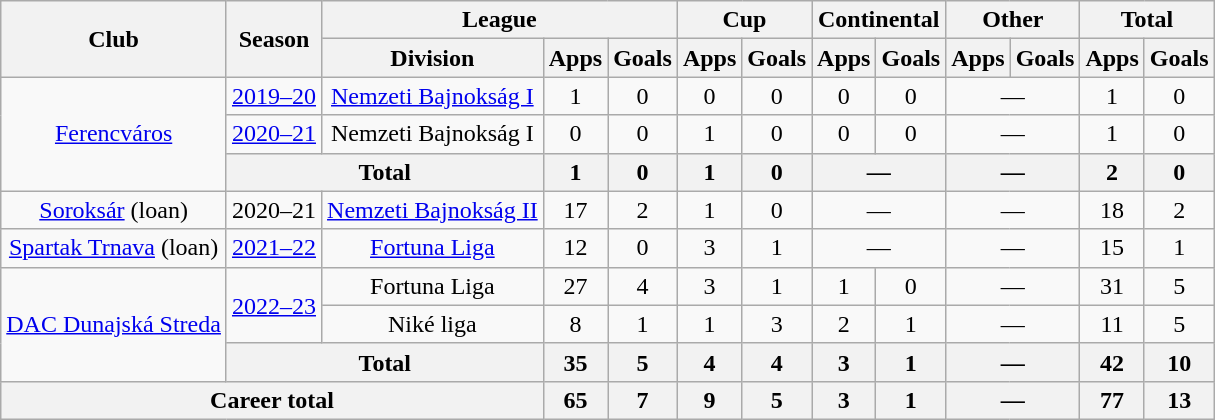<table class="wikitable" style="text-align:center">
<tr>
<th rowspan="2">Club</th>
<th rowspan="2">Season</th>
<th colspan="3">League</th>
<th colspan="2">Cup</th>
<th colspan="2">Continental</th>
<th colspan="2">Other</th>
<th colspan="2">Total</th>
</tr>
<tr>
<th>Division</th>
<th>Apps</th>
<th>Goals</th>
<th>Apps</th>
<th>Goals</th>
<th>Apps</th>
<th>Goals</th>
<th>Apps</th>
<th>Goals</th>
<th>Apps</th>
<th>Goals</th>
</tr>
<tr>
<td rowspan="3"><a href='#'>Ferencváros</a></td>
<td><a href='#'>2019–20</a></td>
<td><a href='#'>Nemzeti Bajnokság I</a></td>
<td>1</td>
<td>0</td>
<td>0</td>
<td>0</td>
<td>0</td>
<td>0</td>
<td colspan="2">—</td>
<td>1</td>
<td>0</td>
</tr>
<tr>
<td><a href='#'>2020–21</a></td>
<td>Nemzeti Bajnokság I</td>
<td>0</td>
<td>0</td>
<td>1</td>
<td>0</td>
<td>0</td>
<td>0</td>
<td colspan="2">—</td>
<td>1</td>
<td>0</td>
</tr>
<tr>
<th colspan="2">Total</th>
<th>1</th>
<th>0</th>
<th>1</th>
<th>0</th>
<th colspan="2">—</th>
<th colspan="2">—</th>
<th>2</th>
<th>0</th>
</tr>
<tr>
<td><a href='#'>Soroksár</a> (loan)</td>
<td>2020–21</td>
<td><a href='#'>Nemzeti Bajnokság II</a></td>
<td>17</td>
<td>2</td>
<td>1</td>
<td>0</td>
<td colspan="2">—</td>
<td colspan="2">—</td>
<td>18</td>
<td>2</td>
</tr>
<tr>
<td><a href='#'>Spartak Trnava</a> (loan)</td>
<td><a href='#'>2021–22</a></td>
<td><a href='#'>Fortuna Liga</a></td>
<td>12</td>
<td>0</td>
<td>3</td>
<td>1</td>
<td colspan="2">—</td>
<td colspan="2">—</td>
<td>15</td>
<td>1</td>
</tr>
<tr>
<td rowspan="3"><a href='#'>DAC Dunajská Streda</a></td>
<td rowspan="2"><a href='#'>2022–23</a></td>
<td>Fortuna Liga</td>
<td>27</td>
<td>4</td>
<td>3</td>
<td>1</td>
<td>1</td>
<td>0</td>
<td colspan="2">—</td>
<td>31</td>
<td>5</td>
</tr>
<tr>
<td>Niké liga</td>
<td>8</td>
<td>1</td>
<td>1</td>
<td>3</td>
<td>2</td>
<td>1</td>
<td colspan="2">—</td>
<td>11</td>
<td>5</td>
</tr>
<tr>
<th colspan="2">Total</th>
<th>35</th>
<th>5</th>
<th>4</th>
<th>4</th>
<th>3</th>
<th>1</th>
<th colspan="2">—</th>
<th>42</th>
<th>10</th>
</tr>
<tr>
<th colspan="3">Career total</th>
<th>65</th>
<th>7</th>
<th>9</th>
<th>5</th>
<th>3</th>
<th>1</th>
<th colspan="2">—</th>
<th>77</th>
<th>13</th>
</tr>
</table>
